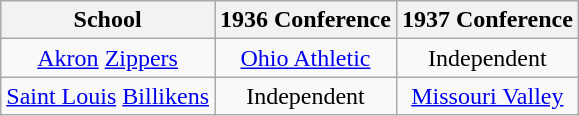<table class="wikitable sortable">
<tr>
<th>School</th>
<th>1936 Conference</th>
<th>1937 Conference</th>
</tr>
<tr style="text-align:center;">
<td><a href='#'>Akron</a> <a href='#'>Zippers</a></td>
<td><a href='#'>Ohio Athletic</a></td>
<td>Independent</td>
</tr>
<tr style="text-align:center;">
<td><a href='#'>Saint Louis</a> <a href='#'>Billikens</a></td>
<td>Independent</td>
<td><a href='#'>Missouri Valley</a></td>
</tr>
</table>
